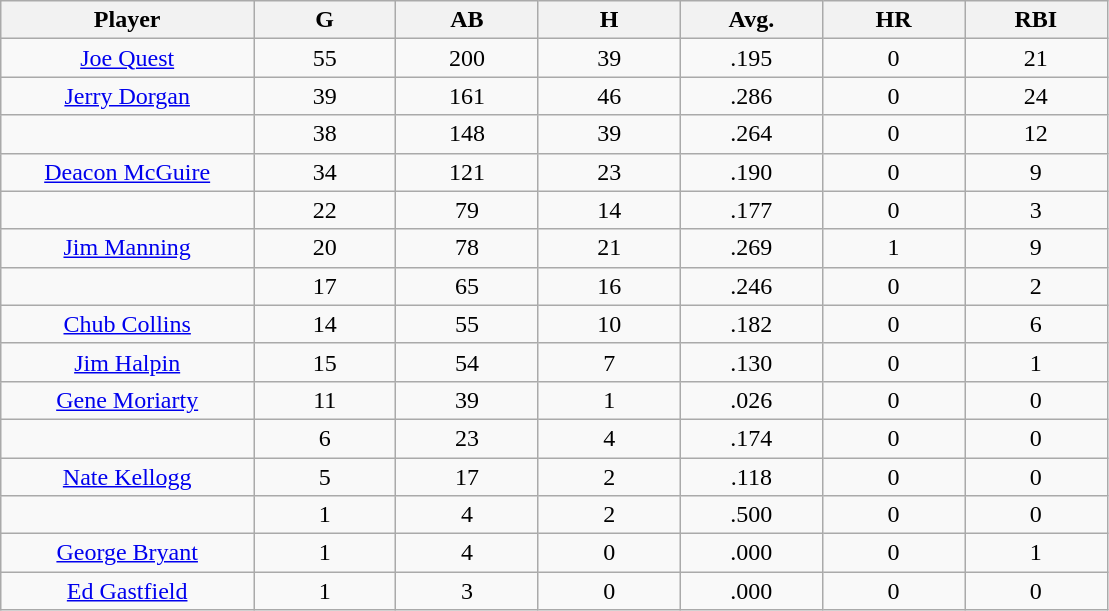<table class="wikitable sortable">
<tr>
<th bgcolor="#DDDDFF" width="16%">Player</th>
<th bgcolor="#DDDDFF" width="9%">G</th>
<th bgcolor="#DDDDFF" width="9%">AB</th>
<th bgcolor="#DDDDFF" width="9%">H</th>
<th bgcolor="#DDDDFF" width="9%">Avg.</th>
<th bgcolor="#DDDDFF" width="9%">HR</th>
<th bgcolor="#DDDDFF" width="9%">RBI</th>
</tr>
<tr align="center">
<td><a href='#'>Joe Quest</a></td>
<td>55</td>
<td>200</td>
<td>39</td>
<td>.195</td>
<td>0</td>
<td>21</td>
</tr>
<tr align=center>
<td><a href='#'>Jerry Dorgan</a></td>
<td>39</td>
<td>161</td>
<td>46</td>
<td>.286</td>
<td>0</td>
<td>24</td>
</tr>
<tr align=center>
<td></td>
<td>38</td>
<td>148</td>
<td>39</td>
<td>.264</td>
<td>0</td>
<td>12</td>
</tr>
<tr align="center">
<td><a href='#'>Deacon McGuire</a></td>
<td>34</td>
<td>121</td>
<td>23</td>
<td>.190</td>
<td>0</td>
<td>9</td>
</tr>
<tr align=center>
<td></td>
<td>22</td>
<td>79</td>
<td>14</td>
<td>.177</td>
<td>0</td>
<td>3</td>
</tr>
<tr align="center">
<td><a href='#'>Jim Manning</a></td>
<td>20</td>
<td>78</td>
<td>21</td>
<td>.269</td>
<td>1</td>
<td>9</td>
</tr>
<tr align=center>
<td></td>
<td>17</td>
<td>65</td>
<td>16</td>
<td>.246</td>
<td>0</td>
<td>2</td>
</tr>
<tr align="center">
<td><a href='#'>Chub Collins</a></td>
<td>14</td>
<td>55</td>
<td>10</td>
<td>.182</td>
<td>0</td>
<td>6</td>
</tr>
<tr align=center>
<td><a href='#'>Jim Halpin</a></td>
<td>15</td>
<td>54</td>
<td>7</td>
<td>.130</td>
<td>0</td>
<td>1</td>
</tr>
<tr align=center>
<td><a href='#'>Gene Moriarty</a></td>
<td>11</td>
<td>39</td>
<td>1</td>
<td>.026</td>
<td>0</td>
<td>0</td>
</tr>
<tr align=center>
<td></td>
<td>6</td>
<td>23</td>
<td>4</td>
<td>.174</td>
<td>0</td>
<td>0</td>
</tr>
<tr align="center">
<td><a href='#'>Nate Kellogg</a></td>
<td>5</td>
<td>17</td>
<td>2</td>
<td>.118</td>
<td>0</td>
<td>0</td>
</tr>
<tr align=center>
<td></td>
<td>1</td>
<td>4</td>
<td>2</td>
<td>.500</td>
<td>0</td>
<td>0</td>
</tr>
<tr align="center">
<td><a href='#'>George Bryant</a></td>
<td>1</td>
<td>4</td>
<td>0</td>
<td>.000</td>
<td>0</td>
<td>1</td>
</tr>
<tr align="center">
<td><a href='#'>Ed Gastfield</a></td>
<td>1</td>
<td>3</td>
<td>0</td>
<td>.000</td>
<td>0</td>
<td>0</td>
</tr>
</table>
